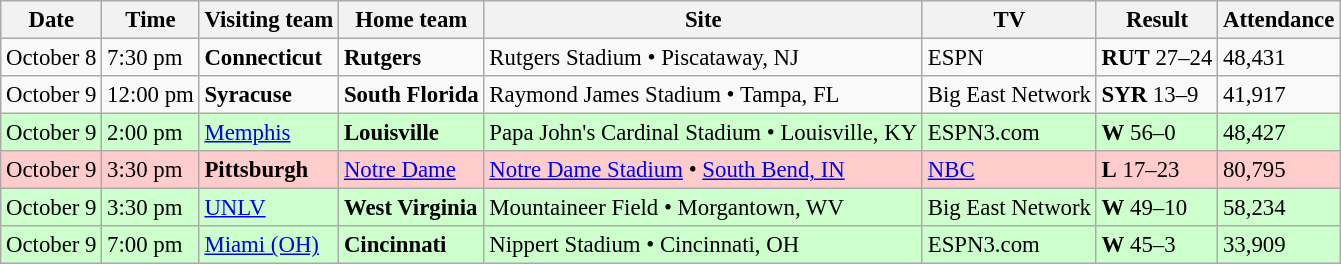<table class="wikitable" style="font-size:95%;">
<tr>
<th>Date</th>
<th>Time</th>
<th>Visiting team</th>
<th>Home team</th>
<th>Site</th>
<th>TV</th>
<th>Result</th>
<th>Attendance</th>
</tr>
<tr bgcolor=>
<td>October 8</td>
<td>7:30 pm</td>
<td><strong>Connecticut</strong></td>
<td><strong>Rutgers</strong></td>
<td>Rutgers Stadium • Piscataway, NJ</td>
<td>ESPN</td>
<td><strong>RUT</strong> 27–24</td>
<td>48,431</td>
</tr>
<tr bgcolor=>
<td>October 9</td>
<td>12:00 pm</td>
<td><strong>Syracuse</strong></td>
<td><strong>South Florida</strong></td>
<td>Raymond James Stadium • Tampa, FL</td>
<td>Big East Network</td>
<td><strong>SYR</strong> 13–9</td>
<td>41,917</td>
</tr>
<tr bgcolor=#ccffcc>
<td>October 9</td>
<td>2:00 pm</td>
<td><a href='#'>Memphis</a></td>
<td><strong>Louisville</strong></td>
<td>Papa John's Cardinal Stadium • Louisville, KY</td>
<td>ESPN3.com</td>
<td><strong>W</strong> 56–0</td>
<td>48,427</td>
</tr>
<tr bgcolor=#ffcccc>
<td>October 9</td>
<td>3:30 pm</td>
<td><strong>Pittsburgh</strong></td>
<td><a href='#'>Notre Dame</a></td>
<td><a href='#'>Notre Dame Stadium</a> • <a href='#'>South Bend, IN</a></td>
<td><a href='#'>NBC</a></td>
<td><strong>L</strong> 17–23</td>
<td>80,795</td>
</tr>
<tr bgcolor=#ccffcc>
<td>October 9</td>
<td>3:30 pm</td>
<td><a href='#'>UNLV</a></td>
<td><strong>West Virginia</strong></td>
<td>Mountaineer Field • Morgantown, WV</td>
<td>Big East Network</td>
<td><strong>W</strong> 49–10</td>
<td>58,234</td>
</tr>
<tr bgcolor=#ccffcc>
<td>October 9</td>
<td>7:00 pm</td>
<td><a href='#'>Miami (OH)</a></td>
<td><strong>Cincinnati</strong></td>
<td>Nippert Stadium • Cincinnati, OH</td>
<td>ESPN3.com</td>
<td><strong>W</strong> 45–3</td>
<td>33,909</td>
</tr>
</table>
